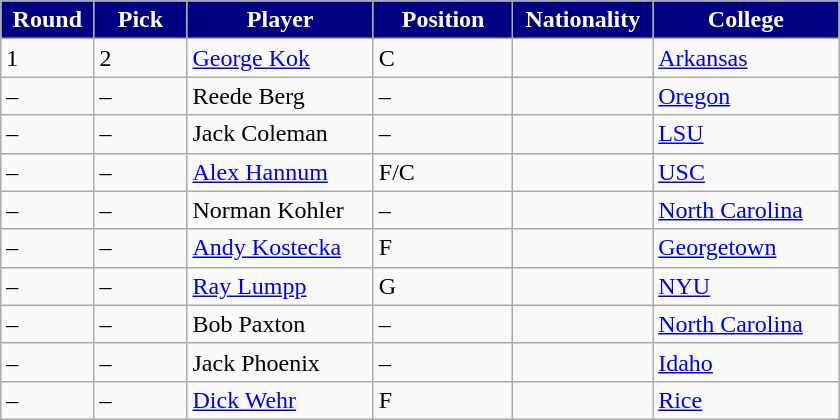<table class="wikitable sortable sortable">
<tr>
<th style="background:#000080; color:white" width="10%">Round</th>
<th style="background:#000080; color:white" width="10%">Pick</th>
<th style="background:#000080; color:white" width="20%">Player</th>
<th style="background:#000080; color:white" width="15%">Position</th>
<th style="background:#000080; color:white" width="15%">Nationality</th>
<th style="background:#000080; color:white" width="20%">College</th>
</tr>
<tr>
<td>1</td>
<td>2</td>
<td><a href='#'>George Kok</a></td>
<td>C</td>
<td></td>
<td><a href='#'>Arkansas</a></td>
</tr>
<tr>
<td>–</td>
<td>–</td>
<td>Reede Berg</td>
<td>–</td>
<td></td>
<td><a href='#'>Oregon</a></td>
</tr>
<tr>
<td>–</td>
<td>–</td>
<td>Jack Coleman</td>
<td>–</td>
<td></td>
<td><a href='#'>LSU</a></td>
</tr>
<tr>
<td>–</td>
<td>–</td>
<td><a href='#'>Alex Hannum</a></td>
<td>F/C</td>
<td></td>
<td><a href='#'>USC</a></td>
</tr>
<tr>
<td>–</td>
<td>–</td>
<td>Norman Kohler</td>
<td>–</td>
<td></td>
<td><a href='#'>North Carolina</a></td>
</tr>
<tr>
<td>–</td>
<td>–</td>
<td><a href='#'>Andy Kostecka</a></td>
<td>F</td>
<td></td>
<td><a href='#'>Georgetown</a></td>
</tr>
<tr>
<td>–</td>
<td>–</td>
<td><a href='#'>Ray Lumpp</a></td>
<td>G</td>
<td></td>
<td><a href='#'>NYU</a></td>
</tr>
<tr>
<td>–</td>
<td>–</td>
<td>Bob Paxton</td>
<td>–</td>
<td></td>
<td><a href='#'>North Carolina</a></td>
</tr>
<tr>
<td>–</td>
<td>–</td>
<td>Jack Phoenix</td>
<td>–</td>
<td></td>
<td><a href='#'>Idaho</a></td>
</tr>
<tr>
<td>–</td>
<td>–</td>
<td><a href='#'>Dick Wehr</a></td>
<td>F</td>
<td></td>
<td><a href='#'>Rice</a></td>
</tr>
</table>
